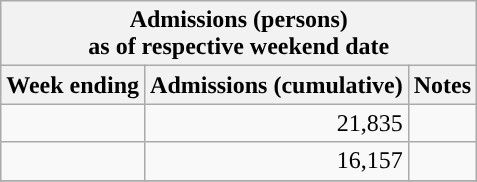<table class="wikitable sortable">
<tr>
<th colspan="3">Admissions (persons)<br>as of respective weekend date</th>
</tr>
<tr>
<th>Week ending</th>
<th>Admissions (cumulative)</th>
<th class="unsortable">Notes</th>
</tr>
<tr>
<td></td>
<td style="text-align:right;">21,835</td>
<td></td>
</tr>
<tr>
<td></td>
<td style="text-align:right;">16,157</td>
<td></td>
</tr>
<tr>
</tr>
</table>
